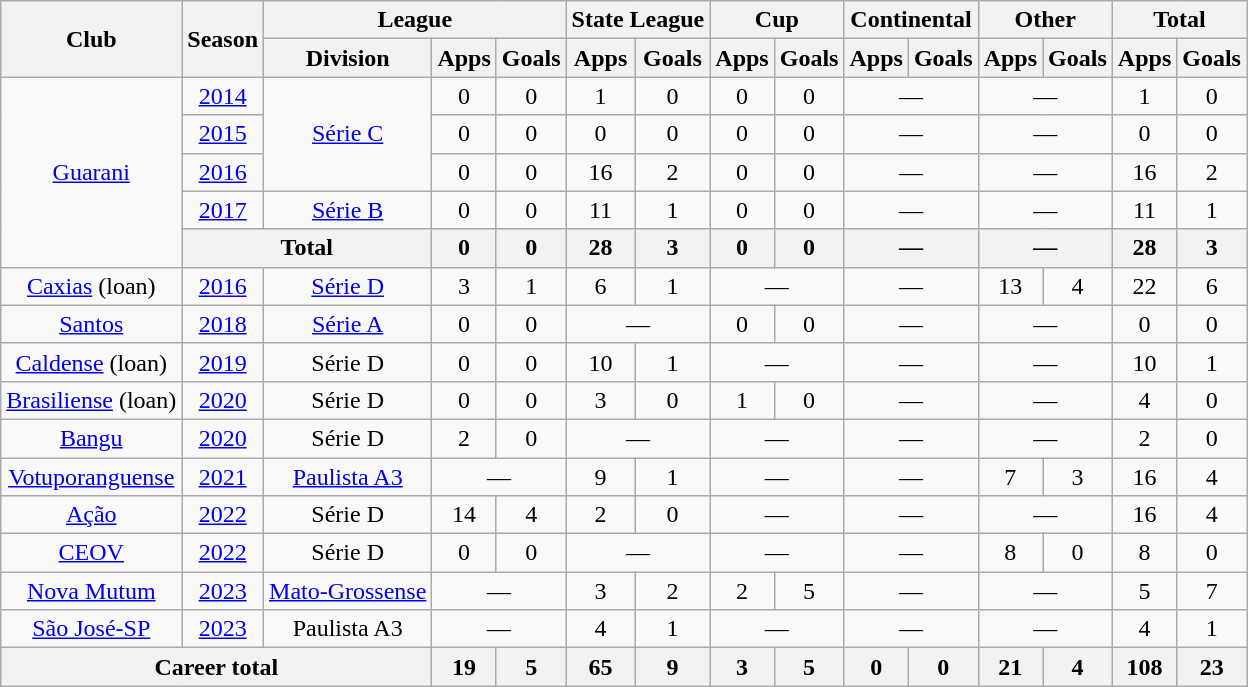<table class="wikitable" style="text-align: center;">
<tr>
<th rowspan="2">Club</th>
<th rowspan="2">Season</th>
<th colspan="3">League</th>
<th colspan="2">State League</th>
<th colspan="2">Cup</th>
<th colspan="2">Continental</th>
<th colspan="2">Other</th>
<th colspan="2">Total</th>
</tr>
<tr>
<th>Division</th>
<th>Apps</th>
<th>Goals</th>
<th>Apps</th>
<th>Goals</th>
<th>Apps</th>
<th>Goals</th>
<th>Apps</th>
<th>Goals</th>
<th>Apps</th>
<th>Goals</th>
<th>Apps</th>
<th>Goals</th>
</tr>
<tr>
<td rowspan="5" valign="center"><a href='#'>Guarani</a></td>
<td><a href='#'>2014</a></td>
<td rowspan="3"><a href='#'>Série C</a></td>
<td>0</td>
<td>0</td>
<td>1</td>
<td>0</td>
<td>0</td>
<td>0</td>
<td colspan="2">—</td>
<td colspan="2">—</td>
<td>1</td>
<td>0</td>
</tr>
<tr>
<td><a href='#'>2015</a></td>
<td>0</td>
<td>0</td>
<td>0</td>
<td>0</td>
<td>0</td>
<td>0</td>
<td colspan="2">—</td>
<td colspan="2">—</td>
<td>0</td>
<td>0</td>
</tr>
<tr>
<td><a href='#'>2016</a></td>
<td>0</td>
<td>0</td>
<td>16</td>
<td>2</td>
<td>0</td>
<td>0</td>
<td colspan="2">—</td>
<td colspan="2">—</td>
<td>16</td>
<td>2</td>
</tr>
<tr>
<td><a href='#'>2017</a></td>
<td><a href='#'>Série B</a></td>
<td>0</td>
<td>0</td>
<td>11</td>
<td>1</td>
<td>0</td>
<td>0</td>
<td colspan="2">—</td>
<td colspan="2">—</td>
<td>11</td>
<td>1</td>
</tr>
<tr>
<th colspan="2">Total</th>
<th>0</th>
<th>0</th>
<th>28</th>
<th>3</th>
<th>0</th>
<th>0</th>
<th colspan="2">—</th>
<th colspan="2">—</th>
<th>28</th>
<th>3</th>
</tr>
<tr>
<td valign="center"><a href='#'>Caxias</a> (loan)</td>
<td><a href='#'>2016</a></td>
<td><a href='#'>Série D</a></td>
<td>3</td>
<td>1</td>
<td>6</td>
<td>1</td>
<td colspan="2">—</td>
<td colspan="2">—</td>
<td>13</td>
<td>4</td>
<td>22</td>
<td>6</td>
</tr>
<tr>
<td valign="center"><a href='#'>Santos</a></td>
<td><a href='#'>2018</a></td>
<td><a href='#'>Série A</a></td>
<td>0</td>
<td>0</td>
<td colspan="2">—</td>
<td>0</td>
<td>0</td>
<td colspan="2">—</td>
<td colspan="2">—</td>
<td>0</td>
<td>0</td>
</tr>
<tr>
<td valign="center"><a href='#'>Caldense</a> (loan)</td>
<td><a href='#'>2019</a></td>
<td>Série D</td>
<td>0</td>
<td>0</td>
<td>10</td>
<td>1</td>
<td colspan="2">—</td>
<td colspan="2">—</td>
<td colspan="2">—</td>
<td>10</td>
<td>1</td>
</tr>
<tr>
<td valign="center"><a href='#'>Brasiliense</a> (loan)</td>
<td><a href='#'>2020</a></td>
<td>Série D</td>
<td>0</td>
<td>0</td>
<td>3</td>
<td>0</td>
<td>1</td>
<td>0</td>
<td colspan="2">—</td>
<td colspan="2">—</td>
<td>4</td>
<td>0</td>
</tr>
<tr>
<td valign="center"><a href='#'>Bangu</a></td>
<td><a href='#'>2020</a></td>
<td>Série D</td>
<td>2</td>
<td>0</td>
<td colspan="2">—</td>
<td colspan="2">—</td>
<td colspan="2">—</td>
<td colspan="2">—</td>
<td>2</td>
<td>0</td>
</tr>
<tr>
<td valign="center"><a href='#'>Votuporanguense</a></td>
<td><a href='#'>2021</a></td>
<td><a href='#'>Paulista A3</a></td>
<td colspan="2">—</td>
<td>9</td>
<td>1</td>
<td colspan="2">—</td>
<td colspan="2">—</td>
<td>7</td>
<td>3</td>
<td>16</td>
<td>4</td>
</tr>
<tr>
<td valign="center"><a href='#'>Ação</a></td>
<td><a href='#'>2022</a></td>
<td>Série D</td>
<td>14</td>
<td>4</td>
<td>2</td>
<td>0</td>
<td colspan="2">—</td>
<td colspan="2">—</td>
<td colspan="2">—</td>
<td>16</td>
<td>4</td>
</tr>
<tr>
<td valign="center"><a href='#'>CEOV</a></td>
<td><a href='#'>2022</a></td>
<td>Série D</td>
<td>0</td>
<td>0</td>
<td colspan="2">—</td>
<td colspan="2">—</td>
<td colspan="2">—</td>
<td>8</td>
<td>0</td>
<td>8</td>
<td>0</td>
</tr>
<tr>
<td valign="center"><a href='#'>Nova Mutum</a></td>
<td><a href='#'>2023</a></td>
<td><a href='#'>Mato-Grossense</a></td>
<td colspan="2">—</td>
<td>3</td>
<td>2</td>
<td>2</td>
<td>5</td>
<td colspan="2">—</td>
<td colspan="2">—</td>
<td>5</td>
<td>7</td>
</tr>
<tr>
<td valign="center"><a href='#'>São José-SP</a></td>
<td><a href='#'>2023</a></td>
<td>Paulista A3</td>
<td colspan="2">—</td>
<td>4</td>
<td>1</td>
<td colspan="2">—</td>
<td colspan="2">—</td>
<td colspan="2">—</td>
<td>4</td>
<td>1</td>
</tr>
<tr>
<th colspan="3"><strong>Career total</strong></th>
<th>19</th>
<th>5</th>
<th>65</th>
<th>9</th>
<th>3</th>
<th>5</th>
<th>0</th>
<th>0</th>
<th>21</th>
<th>4</th>
<th>108</th>
<th>23</th>
</tr>
</table>
